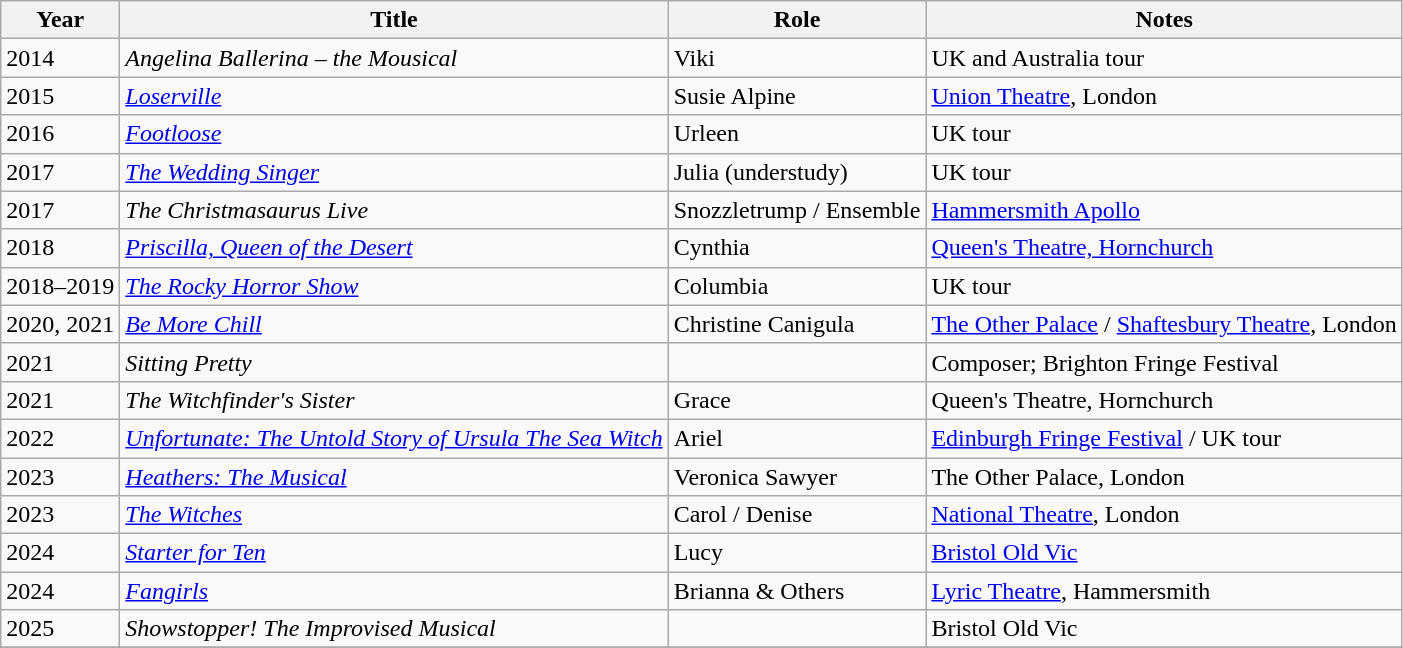<table class="wikitable sortable">
<tr>
<th>Year</th>
<th>Title</th>
<th>Role</th>
<th class="unsortable">Notes</th>
</tr>
<tr>
<td>2014</td>
<td><em>Angelina Ballerina – the Mousical</em></td>
<td>Viki</td>
<td>UK and Australia tour</td>
</tr>
<tr>
<td>2015</td>
<td><em><a href='#'>Loserville</a></em></td>
<td>Susie Alpine</td>
<td><a href='#'>Union Theatre</a>, London</td>
</tr>
<tr>
<td>2016</td>
<td><em><a href='#'>Footloose</a></em></td>
<td>Urleen</td>
<td>UK tour</td>
</tr>
<tr>
<td>2017</td>
<td><em><a href='#'>The Wedding Singer</a></em></td>
<td>Julia (understudy)</td>
<td>UK tour</td>
</tr>
<tr>
<td>2017</td>
<td><em>The Christmasaurus Live</em></td>
<td>Snozzletrump / Ensemble</td>
<td><a href='#'>Hammersmith Apollo</a></td>
</tr>
<tr>
<td>2018</td>
<td><em><a href='#'>Priscilla, Queen of the Desert</a></em></td>
<td>Cynthia</td>
<td><a href='#'>Queen's Theatre, Hornchurch</a></td>
</tr>
<tr>
<td>2018–2019</td>
<td><em><a href='#'>The Rocky Horror Show</a></em></td>
<td>Columbia</td>
<td>UK tour</td>
</tr>
<tr>
<td>2020, 2021</td>
<td><em><a href='#'>Be More Chill</a></em></td>
<td>Christine Canigula</td>
<td><a href='#'>The Other Palace</a> / <a href='#'>Shaftesbury Theatre</a>, London</td>
</tr>
<tr>
<td>2021</td>
<td><em>Sitting Pretty</em></td>
<td></td>
<td>Composer; Brighton Fringe Festival</td>
</tr>
<tr>
<td>2021</td>
<td><em>The Witchfinder's Sister</em></td>
<td>Grace</td>
<td>Queen's Theatre, Hornchurch</td>
</tr>
<tr>
<td>2022</td>
<td><em><a href='#'>Unfortunate: The Untold Story of Ursula The Sea Witch</a></em></td>
<td>Ariel</td>
<td><a href='#'>Edinburgh Fringe Festival</a> / UK tour</td>
</tr>
<tr>
<td>2023</td>
<td><em><a href='#'>Heathers: The Musical</a></em></td>
<td>Veronica Sawyer</td>
<td>The Other Palace, London</td>
</tr>
<tr>
<td>2023</td>
<td><em><a href='#'>The Witches</a></em></td>
<td>Carol / Denise</td>
<td><a href='#'>National Theatre</a>, London</td>
</tr>
<tr>
<td>2024</td>
<td><em><a href='#'>Starter for Ten</a></em></td>
<td>Lucy</td>
<td><a href='#'>Bristol Old Vic</a></td>
</tr>
<tr>
<td>2024</td>
<td><em><a href='#'>Fangirls</a></em></td>
<td>Brianna & Others</td>
<td><a href='#'>Lyric Theatre</a>, Hammersmith</td>
</tr>
<tr>
<td>2025</td>
<td><em>Showstopper! The Improvised Musical</em></td>
<td></td>
<td>Bristol Old Vic</td>
</tr>
<tr>
</tr>
</table>
